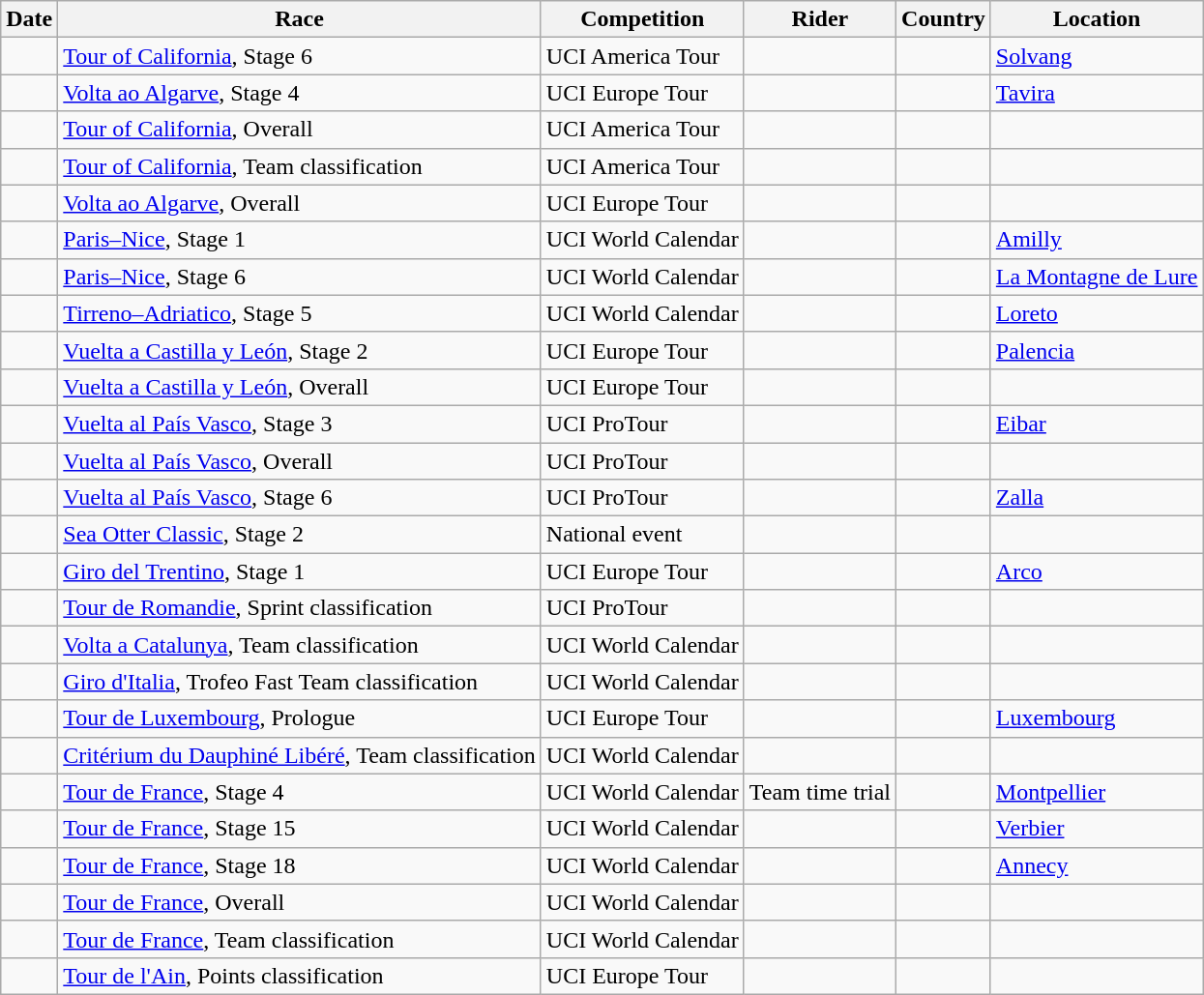<table class="wikitable sortable">
<tr>
<th>Date</th>
<th>Race</th>
<th>Competition</th>
<th>Rider</th>
<th>Country</th>
<th>Location</th>
</tr>
<tr>
<td></td>
<td><a href='#'>Tour of California</a>, Stage 6</td>
<td>UCI America Tour</td>
<td></td>
<td></td>
<td><a href='#'>Solvang</a></td>
</tr>
<tr>
<td></td>
<td><a href='#'>Volta ao Algarve</a>, Stage 4</td>
<td>UCI Europe Tour</td>
<td></td>
<td></td>
<td><a href='#'>Tavira</a></td>
</tr>
<tr>
<td></td>
<td><a href='#'>Tour of California</a>, Overall</td>
<td>UCI America Tour</td>
<td></td>
<td></td>
<td></td>
</tr>
<tr>
<td></td>
<td><a href='#'>Tour of California</a>, Team classification</td>
<td>UCI America Tour</td>
<td style="text-align:center;"></td>
<td></td>
<td></td>
</tr>
<tr>
<td></td>
<td><a href='#'>Volta ao Algarve</a>, Overall</td>
<td>UCI Europe Tour</td>
<td></td>
<td></td>
<td></td>
</tr>
<tr>
<td></td>
<td><a href='#'>Paris–Nice</a>, Stage 1</td>
<td>UCI World Calendar</td>
<td></td>
<td></td>
<td><a href='#'>Amilly</a></td>
</tr>
<tr>
<td></td>
<td><a href='#'>Paris–Nice</a>, Stage 6</td>
<td>UCI World Calendar</td>
<td></td>
<td></td>
<td><a href='#'>La Montagne de Lure</a></td>
</tr>
<tr>
<td></td>
<td><a href='#'>Tirreno–Adriatico</a>, Stage 5</td>
<td>UCI World Calendar</td>
<td></td>
<td></td>
<td><a href='#'>Loreto</a></td>
</tr>
<tr>
<td></td>
<td><a href='#'>Vuelta a Castilla y León</a>, Stage 2</td>
<td>UCI Europe Tour</td>
<td></td>
<td></td>
<td><a href='#'>Palencia</a></td>
</tr>
<tr>
<td></td>
<td><a href='#'>Vuelta a Castilla y León</a>, Overall</td>
<td>UCI Europe Tour</td>
<td></td>
<td></td>
<td></td>
</tr>
<tr>
<td></td>
<td><a href='#'>Vuelta al País Vasco</a>, Stage 3</td>
<td>UCI ProTour</td>
<td></td>
<td></td>
<td><a href='#'>Eibar</a></td>
</tr>
<tr>
<td></td>
<td><a href='#'>Vuelta al País Vasco</a>, Overall</td>
<td>UCI ProTour</td>
<td></td>
<td></td>
<td></td>
</tr>
<tr>
<td></td>
<td><a href='#'>Vuelta al País Vasco</a>, Stage 6</td>
<td>UCI ProTour</td>
<td></td>
<td></td>
<td><a href='#'>Zalla</a></td>
</tr>
<tr>
<td></td>
<td><a href='#'>Sea Otter Classic</a>, Stage 2</td>
<td>National event</td>
<td></td>
<td></td>
<td></td>
</tr>
<tr>
<td></td>
<td><a href='#'>Giro del Trentino</a>, Stage 1</td>
<td>UCI Europe Tour</td>
<td></td>
<td></td>
<td><a href='#'>Arco</a></td>
</tr>
<tr>
<td></td>
<td><a href='#'>Tour de Romandie</a>, Sprint classification</td>
<td>UCI ProTour</td>
<td></td>
<td></td>
<td></td>
</tr>
<tr>
<td></td>
<td><a href='#'>Volta a Catalunya</a>, Team classification</td>
<td>UCI World Calendar</td>
<td style="text-align:center;"></td>
<td></td>
<td></td>
</tr>
<tr>
<td></td>
<td><a href='#'>Giro d'Italia</a>, Trofeo Fast Team classification</td>
<td>UCI World Calendar</td>
<td style="text-align:center;"></td>
<td></td>
<td></td>
</tr>
<tr>
<td></td>
<td><a href='#'>Tour de Luxembourg</a>, Prologue</td>
<td>UCI Europe Tour</td>
<td></td>
<td></td>
<td><a href='#'>Luxembourg</a></td>
</tr>
<tr>
<td></td>
<td><a href='#'>Critérium du Dauphiné Libéré</a>, Team classification</td>
<td>UCI World Calendar</td>
<td style="text-align:center;"></td>
<td></td>
<td></td>
</tr>
<tr>
<td></td>
<td><a href='#'>Tour de France</a>, Stage 4</td>
<td>UCI World Calendar</td>
<td>Team time trial</td>
<td></td>
<td><a href='#'>Montpellier</a></td>
</tr>
<tr>
<td></td>
<td><a href='#'>Tour de France</a>, Stage 15</td>
<td>UCI World Calendar</td>
<td></td>
<td></td>
<td><a href='#'>Verbier</a></td>
</tr>
<tr>
<td></td>
<td><a href='#'>Tour de France</a>, Stage 18</td>
<td>UCI World Calendar</td>
<td></td>
<td></td>
<td><a href='#'>Annecy</a></td>
</tr>
<tr>
<td></td>
<td><a href='#'>Tour de France</a>, Overall</td>
<td>UCI World Calendar</td>
<td></td>
<td></td>
<td></td>
</tr>
<tr>
<td></td>
<td><a href='#'>Tour de France</a>, Team classification</td>
<td>UCI World Calendar</td>
<td style="text-align:center;"></td>
<td></td>
<td></td>
</tr>
<tr>
<td></td>
<td><a href='#'>Tour de l'Ain</a>, Points classification</td>
<td>UCI Europe Tour</td>
<td></td>
<td></td>
<td></td>
</tr>
</table>
